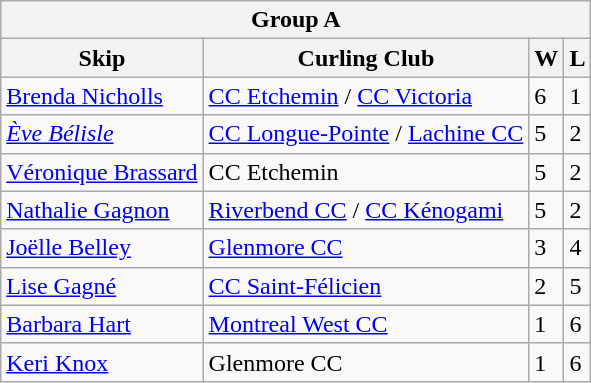<table class="wikitable">
<tr>
<th colspan="4">Group A</th>
</tr>
<tr>
<th>Skip</th>
<th>Curling Club</th>
<th>W</th>
<th>L</th>
</tr>
<tr>
<td><a href='#'>Brenda Nicholls</a></td>
<td><a href='#'>CC Etchemin</a> / <a href='#'>CC Victoria</a></td>
<td>6</td>
<td>1</td>
</tr>
<tr>
<td><em><a href='#'>Ève Bélisle</a></em></td>
<td><a href='#'>CC Longue-Pointe</a> / <a href='#'>Lachine CC</a></td>
<td>5</td>
<td>2</td>
</tr>
<tr>
<td><a href='#'>Véronique Brassard</a></td>
<td>CC Etchemin</td>
<td>5</td>
<td>2</td>
</tr>
<tr>
<td><a href='#'>Nathalie Gagnon</a></td>
<td><a href='#'>Riverbend CC</a> / <a href='#'>CC Kénogami</a></td>
<td>5</td>
<td>2</td>
</tr>
<tr>
<td><a href='#'>Joëlle Belley</a></td>
<td><a href='#'>Glenmore CC</a></td>
<td>3</td>
<td>4</td>
</tr>
<tr>
<td><a href='#'>Lise Gagné</a></td>
<td><a href='#'>CC Saint-Félicien</a></td>
<td>2</td>
<td>5</td>
</tr>
<tr>
<td><a href='#'>Barbara Hart</a></td>
<td><a href='#'>Montreal West CC</a></td>
<td>1</td>
<td>6</td>
</tr>
<tr>
<td><a href='#'>Keri Knox</a></td>
<td>Glenmore CC</td>
<td>1</td>
<td>6</td>
</tr>
</table>
